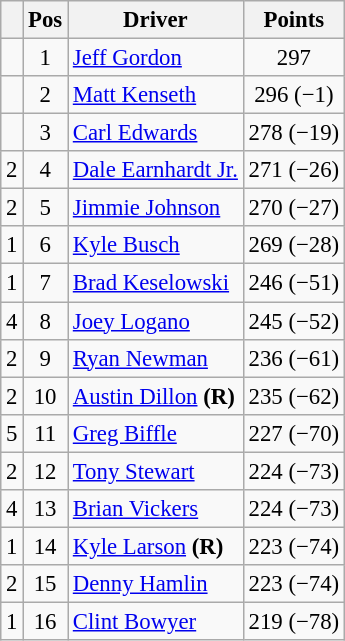<table class="wikitable" style="font-size: 95%;">
<tr>
<th></th>
<th>Pos</th>
<th>Driver</th>
<th>Points</th>
</tr>
<tr>
<td align="left"></td>
<td style="text-align:center;">1</td>
<td><a href='#'>Jeff Gordon</a></td>
<td style="text-align:center;">297</td>
</tr>
<tr>
<td align="left"></td>
<td style="text-align:center;">2</td>
<td><a href='#'>Matt Kenseth</a></td>
<td style="text-align:center;">296 (−1)</td>
</tr>
<tr>
<td align="left"></td>
<td style="text-align:center;">3</td>
<td><a href='#'>Carl Edwards</a></td>
<td style="text-align:center;">278 (−19)</td>
</tr>
<tr>
<td align="left"> 2</td>
<td style="text-align:center;">4</td>
<td><a href='#'>Dale Earnhardt Jr.</a></td>
<td style="text-align:center;">271 (−26)</td>
</tr>
<tr>
<td align="left"> 2</td>
<td style="text-align:center;">5</td>
<td><a href='#'>Jimmie Johnson</a></td>
<td style="text-align:center;">270 (−27)</td>
</tr>
<tr>
<td align="left"> 1</td>
<td style="text-align:center;">6</td>
<td><a href='#'>Kyle Busch</a></td>
<td style="text-align:center;">269 (−28)</td>
</tr>
<tr>
<td align="left"> 1</td>
<td style="text-align:center;">7</td>
<td><a href='#'>Brad Keselowski</a></td>
<td style="text-align:center;">246 (−51)</td>
</tr>
<tr>
<td align="left"> 4</td>
<td style="text-align:center;">8</td>
<td><a href='#'>Joey Logano</a></td>
<td style="text-align:center;">245 (−52)</td>
</tr>
<tr>
<td align="left"> 2</td>
<td style="text-align:center;">9</td>
<td><a href='#'>Ryan Newman</a></td>
<td style="text-align:center;">236 (−61)</td>
</tr>
<tr>
<td align="left"> 2</td>
<td style="text-align:center;">10</td>
<td><a href='#'>Austin Dillon</a> <strong>(R)</strong></td>
<td style="text-align:center;">235 (−62)</td>
</tr>
<tr>
<td align="left"> 5</td>
<td style="text-align:center;">11</td>
<td><a href='#'>Greg Biffle</a></td>
<td style="text-align:center;">227 (−70)</td>
</tr>
<tr>
<td align="left"> 2</td>
<td style="text-align:center;">12</td>
<td><a href='#'>Tony Stewart</a></td>
<td style="text-align:center;">224 (−73)</td>
</tr>
<tr>
<td align="left"> 4</td>
<td style="text-align:center;">13</td>
<td><a href='#'>Brian Vickers</a></td>
<td style="text-align:center;">224 (−73)</td>
</tr>
<tr>
<td align="left"> 1</td>
<td style="text-align:center;">14</td>
<td><a href='#'>Kyle Larson</a> <strong>(R)</strong></td>
<td style="text-align:center;">223 (−74)</td>
</tr>
<tr>
<td align="left"> 2</td>
<td style="text-align:center;">15</td>
<td><a href='#'>Denny Hamlin</a></td>
<td style="text-align:center;">223 (−74)</td>
</tr>
<tr>
<td align="left"> 1</td>
<td style="text-align:center;">16</td>
<td><a href='#'>Clint Bowyer</a></td>
<td style="text-align:center;">219 (−78)</td>
</tr>
</table>
